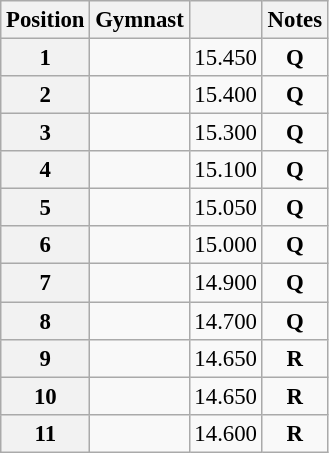<table class="wikitable sortable" style="text-align:center; font-size:95%">
<tr>
<th scope=col>Position</th>
<th scope=col>Gymnast</th>
<th scope=col></th>
<th scope=col>Notes</th>
</tr>
<tr>
<th scope=row>1</th>
<td align=left></td>
<td>15.450</td>
<td><strong>Q</strong></td>
</tr>
<tr>
<th scope=row>2</th>
<td align=left></td>
<td>15.400</td>
<td><strong>Q</strong></td>
</tr>
<tr>
<th scope=row>3</th>
<td align=left></td>
<td>15.300</td>
<td><strong>Q</strong></td>
</tr>
<tr>
<th scope=row>4</th>
<td align=left></td>
<td>15.100</td>
<td><strong>Q</strong></td>
</tr>
<tr>
<th scope=row>5</th>
<td align=left></td>
<td>15.050</td>
<td><strong>Q</strong></td>
</tr>
<tr>
<th scope=row>6</th>
<td align=left></td>
<td>15.000</td>
<td><strong>Q</strong></td>
</tr>
<tr>
<th scope=row>7</th>
<td align=left></td>
<td>14.900</td>
<td><strong>Q</strong></td>
</tr>
<tr>
<th scope=row>8</th>
<td align=left></td>
<td>14.700</td>
<td><strong>Q</strong></td>
</tr>
<tr>
<th scope=row>9</th>
<td align=left></td>
<td>14.650</td>
<td><strong>R</strong></td>
</tr>
<tr>
<th scope=row>10</th>
<td align=left></td>
<td>14.650</td>
<td><strong>R</strong></td>
</tr>
<tr>
<th scope=row>11</th>
<td align=left></td>
<td>14.600</td>
<td><strong>R</strong></td>
</tr>
</table>
